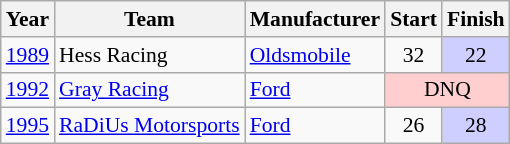<table class="wikitable" style="font-size: 90%;">
<tr>
<th>Year</th>
<th>Team</th>
<th>Manufacturer</th>
<th>Start</th>
<th>Finish</th>
</tr>
<tr>
<td><a href='#'>1989</a></td>
<td>Hess Racing</td>
<td><a href='#'>Oldsmobile</a></td>
<td align=center>32</td>
<td align=center style="background:#CFCFFF;">22</td>
</tr>
<tr>
<td><a href='#'>1992</a></td>
<td><a href='#'>Gray Racing</a></td>
<td><a href='#'>Ford</a></td>
<td align=center colspan=2 style="background:#FFCFCF;">DNQ</td>
</tr>
<tr>
<td><a href='#'>1995</a></td>
<td><a href='#'>RaDiUs Motorsports</a></td>
<td><a href='#'>Ford</a></td>
<td align=center>26</td>
<td align=center style="background:#CFCFFF;">28</td>
</tr>
</table>
